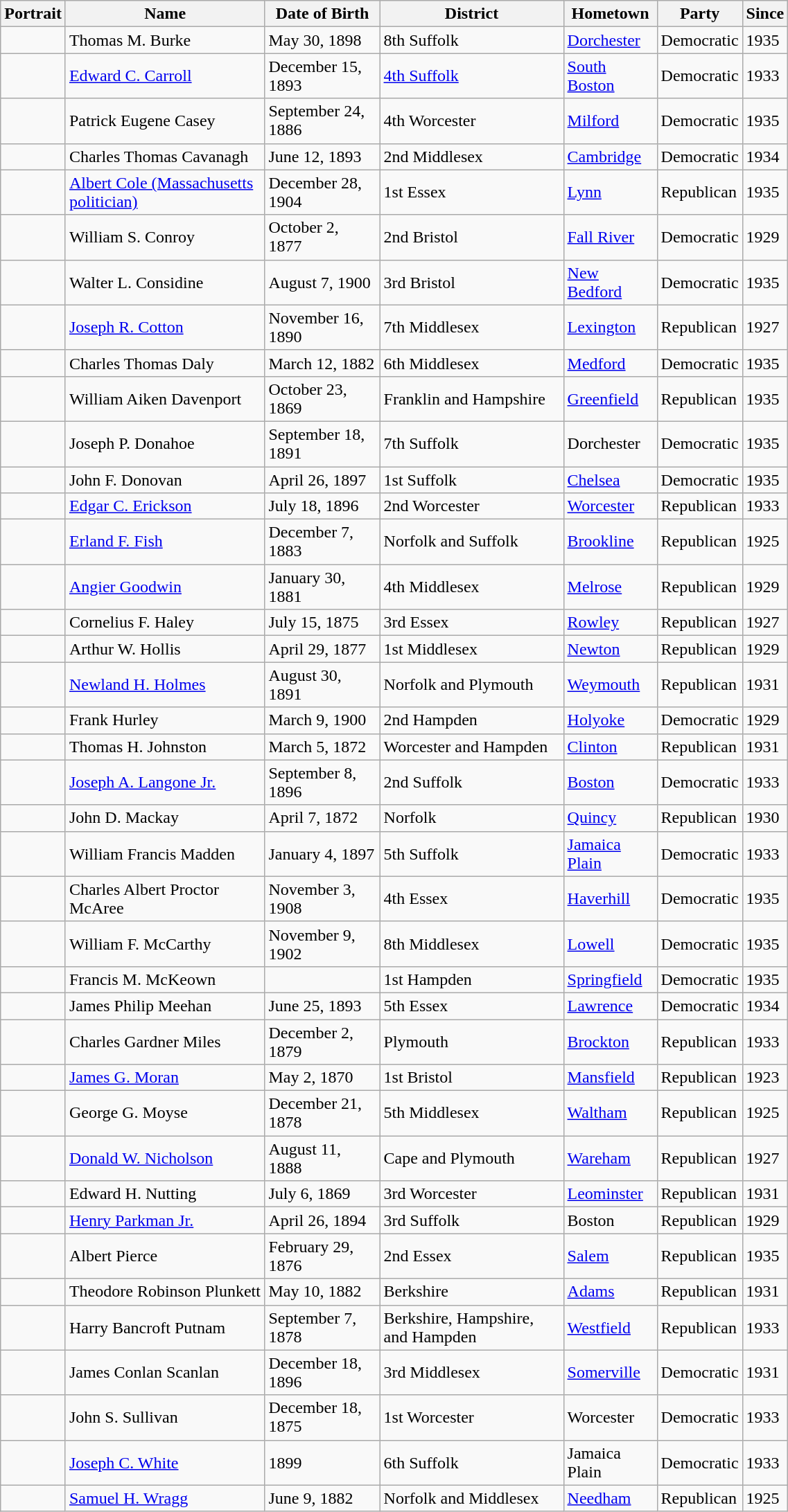<table class='wikitable sortable' style="width:60%">
<tr>
<th>Portrait</th>
<th>Name </th>
<th data-sort-type=date>Date of Birth </th>
<th>District </th>
<th>Hometown</th>
<th>Party</th>
<th>Since</th>
</tr>
<tr>
<td></td>
<td>Thomas M. Burke</td>
<td>May 30, 1898</td>
<td>8th Suffolk</td>
<td><a href='#'>Dorchester</a></td>
<td>Democratic</td>
<td>1935</td>
</tr>
<tr>
<td></td>
<td><a href='#'>Edward C. Carroll</a></td>
<td>December 15, 1893</td>
<td><a href='#'>4th Suffolk</a></td>
<td><a href='#'>South Boston</a></td>
<td>Democratic</td>
<td>1933</td>
</tr>
<tr>
<td></td>
<td>Patrick Eugene Casey</td>
<td>September 24, 1886</td>
<td>4th Worcester</td>
<td><a href='#'>Milford</a></td>
<td>Democratic</td>
<td>1935</td>
</tr>
<tr>
<td></td>
<td>Charles Thomas Cavanagh</td>
<td>June 12, 1893</td>
<td>2nd Middlesex</td>
<td><a href='#'>Cambridge</a></td>
<td>Democratic</td>
<td>1934</td>
</tr>
<tr>
<td></td>
<td><a href='#'>Albert Cole (Massachusetts politician)</a></td>
<td>December 28, 1904</td>
<td>1st Essex</td>
<td><a href='#'>Lynn</a></td>
<td>Republican</td>
<td>1935</td>
</tr>
<tr>
<td></td>
<td>William S. Conroy</td>
<td>October 2, 1877</td>
<td>2nd Bristol</td>
<td><a href='#'>Fall River</a></td>
<td>Democratic</td>
<td>1929</td>
</tr>
<tr>
<td></td>
<td>Walter L. Considine</td>
<td>August 7, 1900</td>
<td>3rd Bristol</td>
<td><a href='#'>New Bedford</a></td>
<td>Democratic</td>
<td>1935</td>
</tr>
<tr>
<td></td>
<td><a href='#'>Joseph R. Cotton</a></td>
<td>November 16, 1890</td>
<td>7th Middlesex</td>
<td><a href='#'>Lexington</a></td>
<td>Republican</td>
<td>1927</td>
</tr>
<tr>
<td></td>
<td>Charles Thomas Daly</td>
<td>March 12, 1882</td>
<td>6th Middlesex</td>
<td><a href='#'>Medford</a></td>
<td>Democratic</td>
<td>1935</td>
</tr>
<tr>
<td></td>
<td>William Aiken Davenport</td>
<td>October 23, 1869</td>
<td>Franklin and Hampshire</td>
<td><a href='#'>Greenfield</a></td>
<td>Republican</td>
<td>1935</td>
</tr>
<tr>
<td></td>
<td>Joseph P. Donahoe</td>
<td>September 18, 1891</td>
<td>7th Suffolk</td>
<td>Dorchester</td>
<td>Democratic</td>
<td>1935</td>
</tr>
<tr>
<td></td>
<td>John F. Donovan</td>
<td>April 26, 1897</td>
<td>1st Suffolk</td>
<td><a href='#'>Chelsea</a></td>
<td>Democratic</td>
<td>1935</td>
</tr>
<tr>
<td></td>
<td><a href='#'>Edgar C. Erickson</a></td>
<td>July 18, 1896</td>
<td>2nd Worcester</td>
<td><a href='#'>Worcester</a></td>
<td>Republican</td>
<td>1933</td>
</tr>
<tr>
<td></td>
<td><a href='#'>Erland F. Fish</a></td>
<td>December 7, 1883</td>
<td>Norfolk and Suffolk</td>
<td><a href='#'>Brookline</a></td>
<td>Republican</td>
<td>1925</td>
</tr>
<tr>
<td></td>
<td><a href='#'>Angier Goodwin</a></td>
<td>January 30, 1881</td>
<td>4th Middlesex</td>
<td><a href='#'>Melrose</a></td>
<td>Republican</td>
<td>1929</td>
</tr>
<tr>
<td></td>
<td>Cornelius F. Haley</td>
<td>July 15, 1875</td>
<td>3rd Essex</td>
<td><a href='#'>Rowley</a></td>
<td>Republican</td>
<td>1927</td>
</tr>
<tr>
<td></td>
<td>Arthur W. Hollis</td>
<td>April 29, 1877</td>
<td>1st Middlesex</td>
<td><a href='#'>Newton</a></td>
<td>Republican</td>
<td>1929</td>
</tr>
<tr>
<td></td>
<td><a href='#'>Newland H. Holmes</a></td>
<td>August 30, 1891</td>
<td>Norfolk and Plymouth</td>
<td><a href='#'>Weymouth</a></td>
<td>Republican</td>
<td>1931</td>
</tr>
<tr>
<td></td>
<td>Frank Hurley</td>
<td>March 9, 1900</td>
<td>2nd Hampden</td>
<td><a href='#'>Holyoke</a></td>
<td>Democratic</td>
<td>1929</td>
</tr>
<tr>
<td></td>
<td>Thomas H. Johnston</td>
<td>March 5, 1872</td>
<td>Worcester and Hampden</td>
<td><a href='#'>Clinton</a></td>
<td>Republican</td>
<td>1931</td>
</tr>
<tr>
<td></td>
<td><a href='#'>Joseph A. Langone Jr.</a></td>
<td>September 8, 1896</td>
<td>2nd Suffolk</td>
<td><a href='#'>Boston</a></td>
<td>Democratic</td>
<td>1933</td>
</tr>
<tr>
<td></td>
<td>John D. Mackay</td>
<td>April 7, 1872</td>
<td>Norfolk</td>
<td><a href='#'>Quincy</a></td>
<td>Republican</td>
<td>1930</td>
</tr>
<tr>
<td></td>
<td>William Francis Madden</td>
<td>January 4, 1897</td>
<td>5th Suffolk</td>
<td><a href='#'>Jamaica Plain</a></td>
<td>Democratic</td>
<td>1933</td>
</tr>
<tr>
<td></td>
<td>Charles Albert Proctor McAree</td>
<td>November 3, 1908</td>
<td>4th Essex</td>
<td><a href='#'>Haverhill</a></td>
<td>Democratic</td>
<td>1935</td>
</tr>
<tr>
<td></td>
<td>William F. McCarthy</td>
<td>November 9, 1902</td>
<td>8th Middlesex</td>
<td><a href='#'>Lowell</a></td>
<td>Democratic</td>
<td>1935</td>
</tr>
<tr>
<td></td>
<td>Francis M. McKeown</td>
<td></td>
<td>1st Hampden</td>
<td><a href='#'>Springfield</a></td>
<td>Democratic</td>
<td>1935</td>
</tr>
<tr>
<td></td>
<td>James Philip Meehan</td>
<td>June 25, 1893</td>
<td>5th Essex</td>
<td><a href='#'>Lawrence</a></td>
<td>Democratic</td>
<td>1934</td>
</tr>
<tr>
<td></td>
<td>Charles Gardner Miles</td>
<td>December 2, 1879</td>
<td>Plymouth</td>
<td><a href='#'>Brockton</a></td>
<td>Republican</td>
<td>1933</td>
</tr>
<tr>
<td></td>
<td><a href='#'>James G. Moran</a></td>
<td>May 2, 1870</td>
<td>1st Bristol</td>
<td><a href='#'>Mansfield</a></td>
<td>Republican</td>
<td>1923</td>
</tr>
<tr>
<td></td>
<td>George G. Moyse</td>
<td>December 21, 1878</td>
<td>5th Middlesex</td>
<td><a href='#'>Waltham</a></td>
<td>Republican</td>
<td>1925</td>
</tr>
<tr>
<td></td>
<td><a href='#'>Donald W. Nicholson</a></td>
<td>August 11, 1888</td>
<td>Cape and Plymouth</td>
<td><a href='#'>Wareham</a></td>
<td>Republican</td>
<td>1927</td>
</tr>
<tr>
<td></td>
<td>Edward H. Nutting</td>
<td>July 6, 1869</td>
<td>3rd Worcester</td>
<td><a href='#'>Leominster</a></td>
<td>Republican</td>
<td>1931</td>
</tr>
<tr>
<td></td>
<td><a href='#'>Henry Parkman Jr.</a></td>
<td>April 26, 1894</td>
<td>3rd Suffolk</td>
<td>Boston</td>
<td>Republican</td>
<td>1929</td>
</tr>
<tr>
<td></td>
<td>Albert Pierce</td>
<td>February 29, 1876</td>
<td>2nd Essex</td>
<td><a href='#'>Salem</a></td>
<td>Republican</td>
<td>1935</td>
</tr>
<tr>
<td></td>
<td>Theodore Robinson Plunkett</td>
<td>May 10, 1882</td>
<td>Berkshire</td>
<td><a href='#'>Adams</a></td>
<td>Republican</td>
<td>1931</td>
</tr>
<tr>
<td></td>
<td>Harry Bancroft Putnam</td>
<td>September 7, 1878</td>
<td>Berkshire, Hampshire, and Hampden</td>
<td><a href='#'>Westfield</a></td>
<td>Republican</td>
<td>1933</td>
</tr>
<tr>
<td></td>
<td>James Conlan Scanlan</td>
<td>December 18, 1896</td>
<td>3rd Middlesex</td>
<td><a href='#'>Somerville</a></td>
<td>Democratic</td>
<td>1931</td>
</tr>
<tr>
<td></td>
<td>John S. Sullivan</td>
<td>December 18, 1875</td>
<td>1st Worcester</td>
<td>Worcester</td>
<td>Democratic</td>
<td>1933</td>
</tr>
<tr>
<td></td>
<td><a href='#'>Joseph C. White</a></td>
<td>1899</td>
<td>6th Suffolk</td>
<td>Jamaica Plain</td>
<td>Democratic</td>
<td>1933</td>
</tr>
<tr>
<td></td>
<td><a href='#'>Samuel H. Wragg</a></td>
<td>June 9, 1882</td>
<td>Norfolk and Middlesex</td>
<td><a href='#'>Needham</a></td>
<td>Republican</td>
<td>1925</td>
</tr>
</table>
